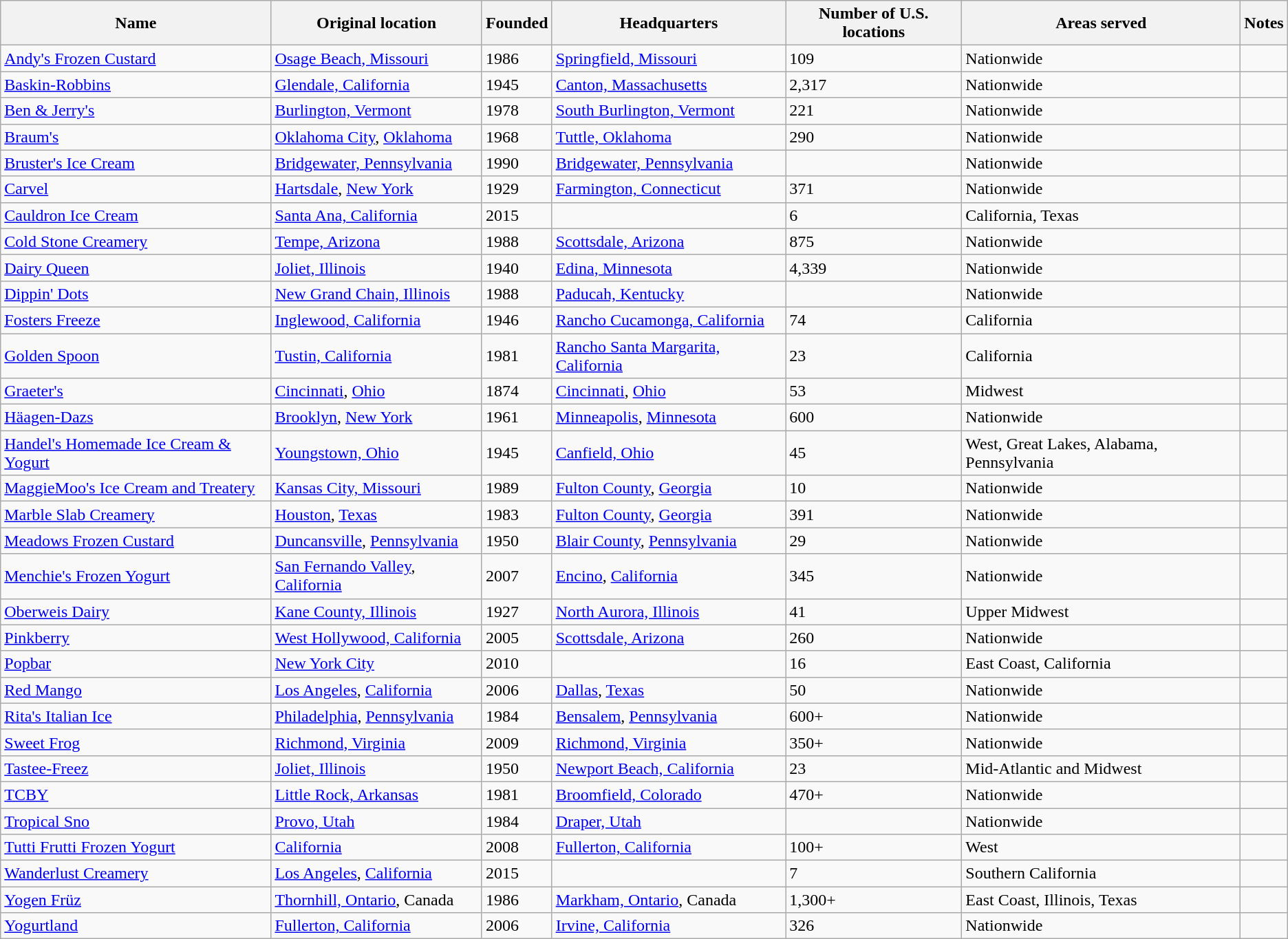<table class="wikitable sortable">
<tr>
<th>Name</th>
<th>Original location</th>
<th>Founded</th>
<th>Headquarters</th>
<th data-sort-type="number">Number of U.S. locations</th>
<th>Areas served</th>
<th>Notes</th>
</tr>
<tr>
<td><a href='#'>Andy's Frozen Custard</a></td>
<td><a href='#'>Osage Beach, Missouri</a></td>
<td>1986</td>
<td><a href='#'>Springfield, Missouri</a></td>
<td>109</td>
<td>Nationwide</td>
<td></td>
</tr>
<tr>
<td><a href='#'>Baskin-Robbins</a></td>
<td><a href='#'>Glendale, California</a></td>
<td>1945</td>
<td><a href='#'>Canton, Massachusetts</a></td>
<td>2,317</td>
<td>Nationwide</td>
<td></td>
</tr>
<tr>
<td><a href='#'>Ben & Jerry's</a></td>
<td><a href='#'>Burlington, Vermont</a></td>
<td>1978</td>
<td><a href='#'>South Burlington, Vermont</a></td>
<td>221</td>
<td>Nationwide</td>
<td></td>
</tr>
<tr>
<td><a href='#'>Braum's</a></td>
<td><a href='#'>Oklahoma City</a>, <a href='#'>Oklahoma</a></td>
<td>1968</td>
<td><a href='#'>Tuttle, Oklahoma</a></td>
<td>290</td>
<td>Nationwide</td>
<td></td>
</tr>
<tr>
<td><a href='#'>Bruster's Ice Cream</a></td>
<td><a href='#'>Bridgewater, Pennsylvania</a></td>
<td>1990</td>
<td><a href='#'>Bridgewater, Pennsylvania</a></td>
<td></td>
<td>Nationwide</td>
<td></td>
</tr>
<tr>
<td><a href='#'>Carvel</a></td>
<td><a href='#'>Hartsdale</a>, <a href='#'>New York</a></td>
<td>1929</td>
<td><a href='#'>Farmington, Connecticut</a></td>
<td>371</td>
<td>Nationwide</td>
<td></td>
</tr>
<tr>
<td><a href='#'>Cauldron Ice Cream</a></td>
<td><a href='#'>Santa Ana, California</a></td>
<td>2015</td>
<td></td>
<td>6</td>
<td>California, Texas</td>
<td></td>
</tr>
<tr>
<td><a href='#'>Cold Stone Creamery</a></td>
<td><a href='#'>Tempe, Arizona</a></td>
<td>1988</td>
<td><a href='#'>Scottsdale, Arizona</a></td>
<td>875</td>
<td>Nationwide</td>
<td></td>
</tr>
<tr>
<td><a href='#'>Dairy Queen</a></td>
<td><a href='#'>Joliet, Illinois</a></td>
<td>1940</td>
<td><a href='#'>Edina, Minnesota</a></td>
<td>4,339</td>
<td>Nationwide</td>
<td></td>
</tr>
<tr>
<td><a href='#'>Dippin' Dots</a></td>
<td><a href='#'>New Grand Chain, Illinois</a></td>
<td>1988</td>
<td><a href='#'>Paducah, Kentucky</a></td>
<td></td>
<td>Nationwide</td>
<td></td>
</tr>
<tr>
<td><a href='#'>Fosters Freeze</a></td>
<td><a href='#'>Inglewood, California</a></td>
<td>1946</td>
<td><a href='#'>Rancho Cucamonga, California</a></td>
<td>74</td>
<td>California</td>
<td></td>
</tr>
<tr>
<td><a href='#'>Golden Spoon</a></td>
<td><a href='#'>Tustin, California</a></td>
<td>1981</td>
<td><a href='#'>Rancho Santa Margarita, California</a></td>
<td>23</td>
<td>California</td>
<td></td>
</tr>
<tr>
<td><a href='#'>Graeter's</a></td>
<td><a href='#'>Cincinnati</a>, <a href='#'>Ohio</a></td>
<td>1874</td>
<td><a href='#'>Cincinnati</a>, <a href='#'>Ohio</a></td>
<td>53</td>
<td>Midwest</td>
<td></td>
</tr>
<tr>
<td><a href='#'>Häagen-Dazs</a></td>
<td><a href='#'>Brooklyn</a>, <a href='#'>New York</a></td>
<td>1961</td>
<td><a href='#'>Minneapolis</a>, <a href='#'>Minnesota</a></td>
<td>600</td>
<td>Nationwide</td>
<td></td>
</tr>
<tr>
<td><a href='#'>Handel's Homemade Ice Cream & Yogurt</a></td>
<td><a href='#'>Youngstown, Ohio</a></td>
<td>1945</td>
<td><a href='#'>Canfield, Ohio</a></td>
<td>45</td>
<td>West, Great Lakes, Alabama, Pennsylvania</td>
<td></td>
</tr>
<tr>
<td><a href='#'>MaggieMoo's Ice Cream and Treatery</a></td>
<td><a href='#'>Kansas City, Missouri</a></td>
<td>1989</td>
<td><a href='#'>Fulton County</a>, <a href='#'>Georgia</a></td>
<td>10</td>
<td>Nationwide</td>
<td></td>
</tr>
<tr>
<td><a href='#'>Marble Slab Creamery</a></td>
<td><a href='#'>Houston</a>, <a href='#'>Texas</a></td>
<td>1983</td>
<td><a href='#'>Fulton County</a>, <a href='#'>Georgia</a></td>
<td>391</td>
<td>Nationwide</td>
<td></td>
</tr>
<tr>
<td><a href='#'>Meadows Frozen Custard</a></td>
<td><a href='#'>Duncansville</a>, <a href='#'>Pennsylvania</a></td>
<td>1950</td>
<td><a href='#'>Blair County</a>, <a href='#'>Pennsylvania</a></td>
<td>29</td>
<td>Nationwide</td>
<td></td>
</tr>
<tr>
<td><a href='#'>Menchie's Frozen Yogurt</a></td>
<td><a href='#'>San Fernando Valley</a>, <a href='#'>California</a></td>
<td>2007</td>
<td><a href='#'>Encino</a>, <a href='#'>California</a></td>
<td>345</td>
<td>Nationwide</td>
<td></td>
</tr>
<tr>
<td><a href='#'>Oberweis Dairy</a></td>
<td><a href='#'>Kane County, Illinois</a></td>
<td>1927</td>
<td><a href='#'>North Aurora, Illinois</a></td>
<td>41</td>
<td>Upper Midwest</td>
<td></td>
</tr>
<tr>
<td><a href='#'>Pinkberry</a></td>
<td><a href='#'>West Hollywood, California</a></td>
<td>2005</td>
<td><a href='#'>Scottsdale, Arizona</a></td>
<td>260</td>
<td>Nationwide</td>
<td></td>
</tr>
<tr>
<td><a href='#'>Popbar</a></td>
<td><a href='#'>New York City</a></td>
<td>2010</td>
<td></td>
<td>16</td>
<td>East Coast, California</td>
<td></td>
</tr>
<tr>
<td><a href='#'>Red Mango</a></td>
<td><a href='#'>Los Angeles</a>, <a href='#'>California</a></td>
<td>2006</td>
<td><a href='#'>Dallas</a>, <a href='#'>Texas</a></td>
<td>50</td>
<td>Nationwide</td>
<td></td>
</tr>
<tr>
<td><a href='#'>Rita's Italian Ice</a></td>
<td><a href='#'>Philadelphia</a>, <a href='#'>Pennsylvania</a></td>
<td>1984</td>
<td><a href='#'>Bensalem</a>, <a href='#'>Pennsylvania</a></td>
<td>600+</td>
<td>Nationwide</td>
<td></td>
</tr>
<tr>
<td><a href='#'>Sweet Frog</a></td>
<td><a href='#'>Richmond, Virginia</a></td>
<td>2009</td>
<td><a href='#'>Richmond, Virginia</a></td>
<td>350+</td>
<td>Nationwide</td>
<td></td>
</tr>
<tr>
<td><a href='#'>Tastee-Freez</a></td>
<td><a href='#'>Joliet, Illinois</a></td>
<td>1950</td>
<td><a href='#'>Newport Beach, California</a></td>
<td>23</td>
<td>Mid-Atlantic and Midwest</td>
<td></td>
</tr>
<tr>
<td><a href='#'>TCBY</a></td>
<td><a href='#'>Little Rock, Arkansas</a></td>
<td>1981</td>
<td><a href='#'>Broomfield, Colorado</a></td>
<td>470+</td>
<td>Nationwide</td>
<td></td>
</tr>
<tr>
<td><a href='#'>Tropical Sno</a></td>
<td><a href='#'>Provo, Utah</a></td>
<td>1984</td>
<td><a href='#'>Draper, Utah</a></td>
<td></td>
<td>Nationwide</td>
<td></td>
</tr>
<tr>
<td><a href='#'>Tutti Frutti Frozen Yogurt</a></td>
<td><a href='#'>California</a></td>
<td>2008</td>
<td><a href='#'>Fullerton, California</a></td>
<td>100+</td>
<td>West</td>
<td></td>
</tr>
<tr>
<td><a href='#'>Wanderlust Creamery</a></td>
<td><a href='#'>Los Angeles</a>, <a href='#'>California</a></td>
<td>2015</td>
<td></td>
<td>7</td>
<td>Southern California</td>
<td></td>
</tr>
<tr>
<td><a href='#'>Yogen Früz</a></td>
<td><a href='#'>Thornhill, Ontario</a>, Canada</td>
<td>1986</td>
<td><a href='#'>Markham, Ontario</a>, Canada</td>
<td>1,300+</td>
<td>East Coast, Illinois, Texas</td>
<td></td>
</tr>
<tr>
<td><a href='#'>Yogurtland</a></td>
<td><a href='#'>Fullerton, California</a></td>
<td>2006</td>
<td><a href='#'>Irvine, California</a></td>
<td>326</td>
<td>Nationwide</td>
<td></td>
</tr>
</table>
